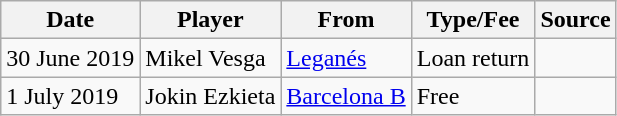<table class=wikitable>
<tr>
<th>Date</th>
<th>Player</th>
<th>From</th>
<th>Type/Fee</th>
<th>Source</th>
</tr>
<tr>
<td>30 June 2019</td>
<td> Mikel Vesga</td>
<td> <a href='#'>Leganés</a></td>
<td>Loan return</td>
<td></td>
</tr>
<tr>
<td>1 July 2019</td>
<td> Jokin Ezkieta</td>
<td> <a href='#'>Barcelona B</a></td>
<td>Free</td>
<td></td>
</tr>
</table>
